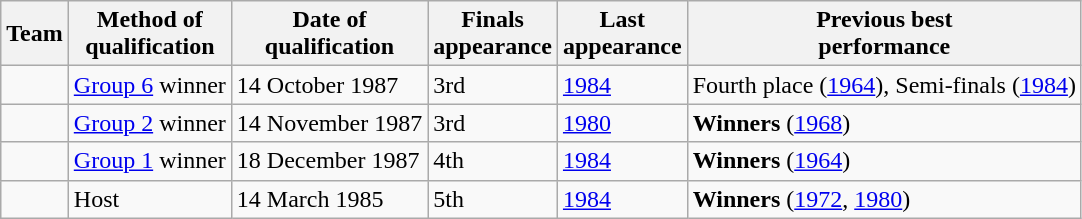<table class="wikitable sortable">
<tr>
<th>Team</th>
<th>Method of<br>qualification</th>
<th>Date of<br>qualification</th>
<th data-sort-type="number">Finals<br>appearance</th>
<th>Last<br>appearance</th>
<th>Previous best<br>performance</th>
</tr>
<tr>
<td style="white-space:nowrap"></td>
<td><a href='#'>Group 6</a> winner</td>
<td>14 October 1987</td>
<td>3rd</td>
<td><a href='#'>1984</a></td>
<td data-sort-value="4">Fourth place (<a href='#'>1964</a>), Semi-finals (<a href='#'>1984</a>)</td>
</tr>
<tr>
<td style="white-space:nowrap"></td>
<td><a href='#'>Group 2</a> winner</td>
<td>14 November 1987</td>
<td>3rd</td>
<td><a href='#'>1980</a></td>
<td data-sort-value="1"><strong>Winners</strong> (<a href='#'>1968</a>)</td>
</tr>
<tr>
<td style="white-space:nowrap"></td>
<td><a href='#'>Group 1</a> winner</td>
<td>18 December 1987</td>
<td>4th</td>
<td><a href='#'>1984</a></td>
<td data-sort-value="1"><strong>Winners</strong> (<a href='#'>1964</a>)</td>
</tr>
<tr>
<td style="white-space:nowrap"></td>
<td>Host</td>
<td>14 March 1985</td>
<td>5th</td>
<td><a href='#'>1984</a></td>
<td data-sort-value="1"><strong>Winners</strong> (<a href='#'>1972</a>, <a href='#'>1980</a>)</td>
</tr>
</table>
